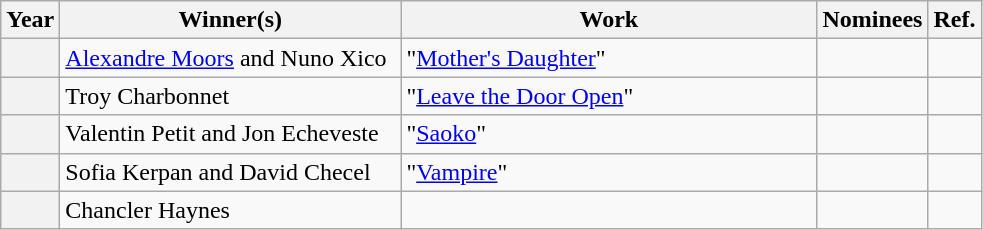<table class="wikitable sortable">
<tr>
<th scope="col" style="width:5px;">Year</th>
<th scope="col" style="width:220px;">Winner(s)</th>
<th scope="col" style="width:270px;">Work</th>
<th scope="col" class="unsortable">Nominees</th>
<th scope="col" class="unsortable">Ref.</th>
</tr>
<tr>
<th scope="row"></th>
<td><a href='#'>Alexandre Moors</a> and Nuno Xico</td>
<td>"<a href='#'>Mother's Daughter</a>" </td>
<td></td>
<td align="center"></td>
</tr>
<tr>
<th scope="row"></th>
<td>Troy Charbonnet</td>
<td>"<a href='#'>Leave the Door Open</a>" </td>
<td></td>
<td align="center"></td>
</tr>
<tr>
<th scope="row"></th>
<td>Valentin Petit and Jon Echeveste</td>
<td>"<a href='#'>Saoko</a>" </td>
<td></td>
<td align="center"></td>
</tr>
<tr>
<th scope="row"></th>
<td>Sofia Kerpan and David Checel</td>
<td>"<a href='#'>Vampire</a>" </td>
<td></td>
<td align="center"></td>
</tr>
<tr>
<th scope="row"></th>
<td>Chancler Haynes</td>
<td align="center"></td>
<td></td>
<td align="center"></td>
</tr>
</table>
